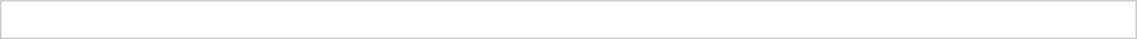<table style="border:1px solid #ccc; width:60%;">
<tr>
<td><br></td>
<td style="text-align:right; vertical-align:top;"></td>
</tr>
</table>
